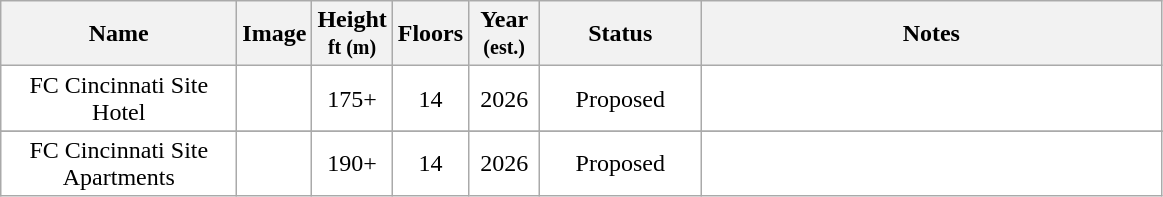<table class="wikitable sortable" style="border:#999; background:#fff; text-align: center">
<tr>
<th scope=col style="width:150px;">Name</th>
<th scope=col class="unsortable">Image</th>
<th scope=col style="width:40px;">Height<br><small>ft (m)</small></th>
<th scope=col style="width:40px;">Floors</th>
<th scope=col style="width:40px;">Year<br><small>(est.)</small></th>
<th scope=col style="width:100px;">Status</th>
<th scope=col class="unsortable" style="width:300px;">Notes</th>
</tr>
<tr>
<td>FC Cincinnati Site Hotel</td>
<td></td>
<td>175+</td>
<td>14</td>
<td>2026</td>
<td>Proposed</td>
<td></td>
</tr>
<tr New Construction>
</tr>
<tr>
<td>FC Cincinnati Site Apartments</td>
<td></td>
<td>190+</td>
<td>14</td>
<td>2026</td>
<td>Proposed</td>
<td></td>
</tr>
<tr New Construction>
</tr>
</table>
